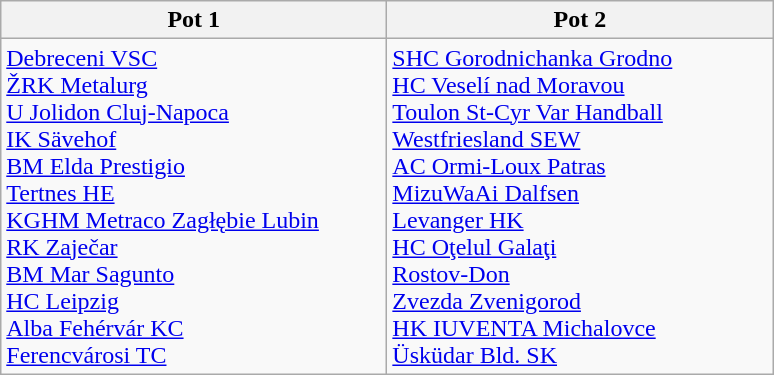<table class="wikitable">
<tr>
<th width=250>Pot 1</th>
<th width=250>Pot 2</th>
</tr>
<tr>
<td valign="top"> <a href='#'>Debreceni VSC</a><br> <a href='#'>ŽRK Metalurg</a><br> <a href='#'>U Jolidon Cluj-Napoca</a><br> <a href='#'>IK Sävehof</a><br> <a href='#'>BM Elda Prestigio</a><br> <a href='#'>Tertnes HE</a><br> <a href='#'>KGHM Metraco Zagłębie Lubin</a><br> <a href='#'>RK Zaječar</a><br> <a href='#'>BM Mar Sagunto</a><br> <a href='#'>HC Leipzig</a><br>  <a href='#'>Alba Fehérvár KC</a><br>  <a href='#'>Ferencvárosi TC</a></td>
<td valign="top"> <a href='#'>SHC Gorodnichanka Grodno</a><br> <a href='#'>HC Veselí nad Moravou</a><br> <a href='#'>Toulon St-Cyr Var Handball</a><br> <a href='#'>Westfriesland SEW</a><br> <a href='#'>AC Ormi-Loux Patras</a><br> <a href='#'>MizuWaAi Dalfsen</a><br> <a href='#'>Levanger HK</a><br> <a href='#'>HC Oţelul Galaţi</a><br> <a href='#'>Rostov-Don</a><br> <a href='#'>Zvezda Zvenigorod</a><br> <a href='#'>HK IUVENTA Michalovce</a><br> <a href='#'>Üsküdar Bld. SK</a></td>
</tr>
</table>
